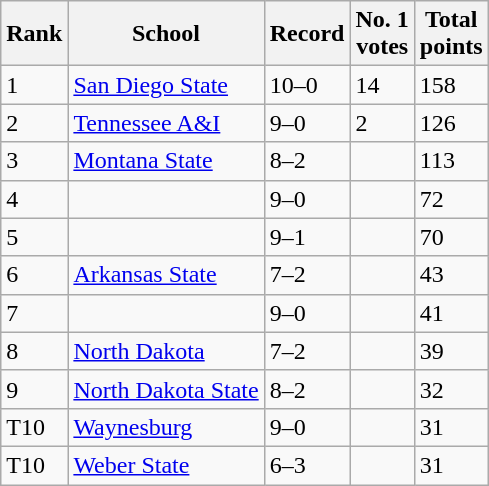<table class="wikitable">
<tr>
<th>Rank</th>
<th>School</th>
<th>Record</th>
<th>No. 1<br>votes</th>
<th>Total<br>points</th>
</tr>
<tr>
<td>1</td>
<td><a href='#'>San Diego State</a></td>
<td>10–0</td>
<td>14</td>
<td>158</td>
</tr>
<tr>
<td>2</td>
<td><a href='#'>Tennessee A&I</a></td>
<td>9–0</td>
<td>2</td>
<td>126</td>
</tr>
<tr>
<td>3</td>
<td><a href='#'>Montana State</a></td>
<td>8–2</td>
<td></td>
<td>113</td>
</tr>
<tr>
<td>4</td>
<td></td>
<td>9–0</td>
<td></td>
<td>72</td>
</tr>
<tr>
<td>5</td>
<td></td>
<td>9–1</td>
<td></td>
<td>70</td>
</tr>
<tr>
<td>6</td>
<td><a href='#'>Arkansas State</a></td>
<td>7–2</td>
<td></td>
<td>43</td>
</tr>
<tr>
<td>7</td>
<td></td>
<td>9–0</td>
<td></td>
<td>41</td>
</tr>
<tr>
<td>8</td>
<td><a href='#'>North Dakota</a></td>
<td>7–2</td>
<td></td>
<td>39</td>
</tr>
<tr>
<td>9</td>
<td><a href='#'>North Dakota State</a></td>
<td>8–2</td>
<td></td>
<td>32</td>
</tr>
<tr>
<td>T10</td>
<td><a href='#'>Waynesburg</a></td>
<td>9–0</td>
<td></td>
<td>31</td>
</tr>
<tr>
<td>T10</td>
<td><a href='#'>Weber State</a></td>
<td>6–3</td>
<td></td>
<td>31</td>
</tr>
</table>
